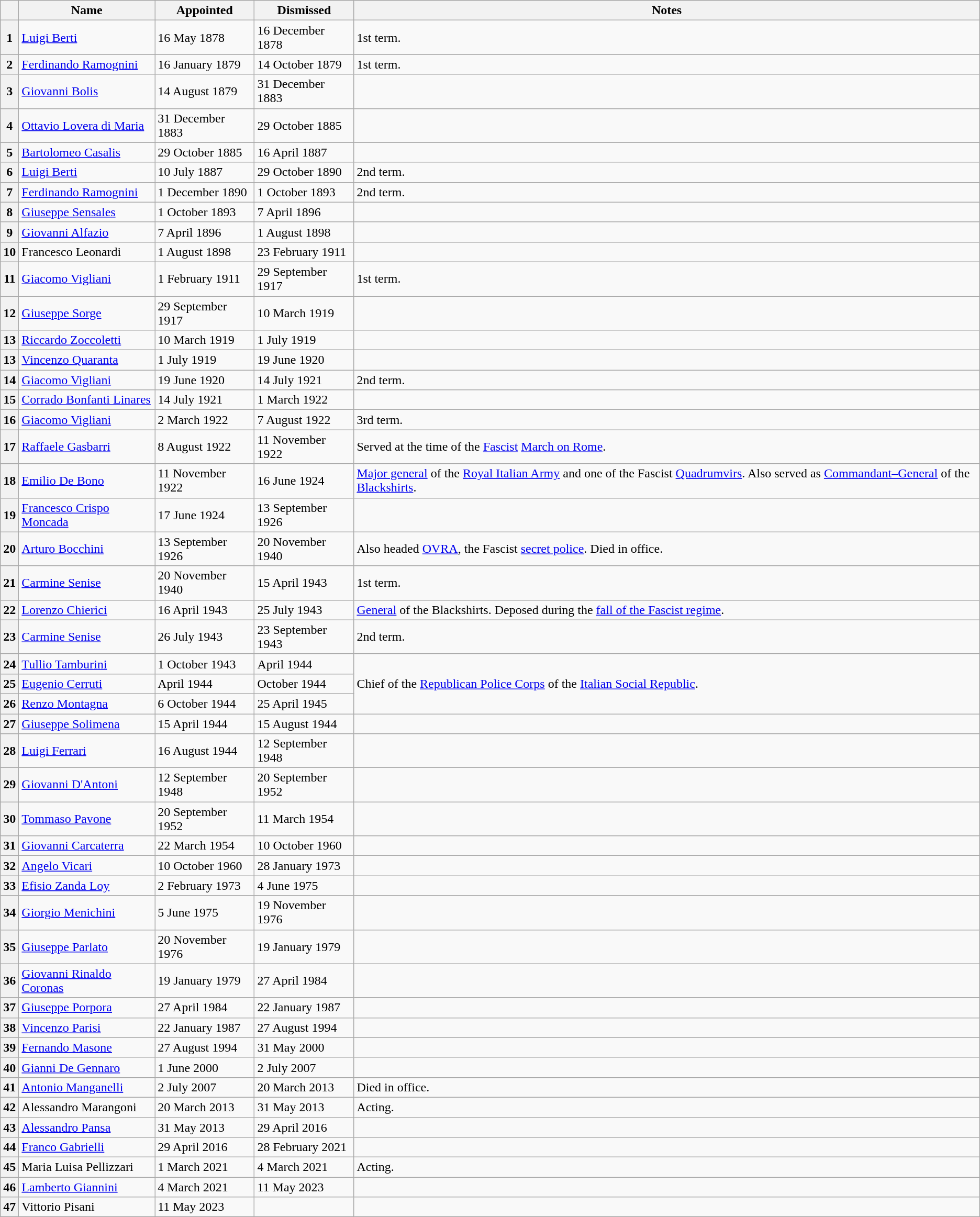<table class="wikitable">
<tr>
<th></th>
<th>Name</th>
<th>Appointed</th>
<th>Dismissed</th>
<th>Notes</th>
</tr>
<tr>
<th>1</th>
<td><a href='#'>Luigi Berti</a></td>
<td>16 May 1878</td>
<td>16 December 1878</td>
<td>1st term.</td>
</tr>
<tr>
<th>2</th>
<td><a href='#'>Ferdinando Ramognini</a></td>
<td>16 January 1879</td>
<td>14 October 1879</td>
<td>1st term.</td>
</tr>
<tr>
<th>3</th>
<td><a href='#'>Giovanni Bolis</a></td>
<td>14 August 1879</td>
<td>31 December 1883</td>
<td></td>
</tr>
<tr>
<th>4</th>
<td><a href='#'>Ottavio Lovera di Maria</a></td>
<td>31 December 1883</td>
<td>29 October 1885</td>
<td></td>
</tr>
<tr>
<th>5</th>
<td><a href='#'>Bartolomeo Casalis</a></td>
<td>29 October 1885</td>
<td>16 April 1887</td>
<td></td>
</tr>
<tr>
<th>6</th>
<td><a href='#'>Luigi Berti</a></td>
<td>10 July 1887</td>
<td>29 October 1890</td>
<td>2nd term.</td>
</tr>
<tr>
<th>7</th>
<td><a href='#'>Ferdinando Ramognini</a></td>
<td>1 December 1890</td>
<td>1 October 1893</td>
<td>2nd term.</td>
</tr>
<tr>
<th>8</th>
<td><a href='#'>Giuseppe Sensales</a></td>
<td>1 October 1893</td>
<td>7 April 1896</td>
<td></td>
</tr>
<tr>
<th>9</th>
<td><a href='#'>Giovanni Alfazio</a></td>
<td>7 April 1896</td>
<td>1 August 1898</td>
<td></td>
</tr>
<tr>
<th>10</th>
<td>Francesco Leonardi</td>
<td>1 August 1898</td>
<td>23 February 1911</td>
<td></td>
</tr>
<tr>
<th>11</th>
<td><a href='#'>Giacomo Vigliani</a></td>
<td>1 February 1911</td>
<td>29 September 1917</td>
<td>1st term.</td>
</tr>
<tr>
<th>12</th>
<td><a href='#'>Giuseppe Sorge</a></td>
<td>29 September 1917</td>
<td>10 March 1919</td>
<td></td>
</tr>
<tr>
<th>13</th>
<td><a href='#'>Riccardo Zoccoletti</a></td>
<td>10 March 1919</td>
<td>1 July 1919</td>
<td></td>
</tr>
<tr>
<th>13</th>
<td><a href='#'>Vincenzo Quaranta</a></td>
<td>1 July 1919</td>
<td>19 June 1920</td>
<td></td>
</tr>
<tr>
<th>14</th>
<td><a href='#'>Giacomo Vigliani</a></td>
<td>19 June 1920</td>
<td>14 July 1921</td>
<td>2nd term.</td>
</tr>
<tr>
<th>15</th>
<td><a href='#'>Corrado Bonfanti Linares</a></td>
<td>14 July 1921</td>
<td>1 March 1922</td>
<td></td>
</tr>
<tr>
<th>16</th>
<td><a href='#'>Giacomo Vigliani</a></td>
<td>2 March 1922</td>
<td>7 August 1922</td>
<td>3rd term.</td>
</tr>
<tr>
<th>17</th>
<td><a href='#'>Raffaele Gasbarri</a></td>
<td>8 August 1922</td>
<td>11 November 1922</td>
<td>Served at the time of the <a href='#'>Fascist</a> <a href='#'>March on Rome</a>.</td>
</tr>
<tr>
<th>18</th>
<td><a href='#'>Emilio De Bono</a></td>
<td>11 November 1922</td>
<td>16 June 1924</td>
<td><a href='#'>Major general</a> of the <a href='#'>Royal Italian Army</a> and one of the Fascist <a href='#'>Quadrumvirs</a>. Also served as <a href='#'>Commandant–General</a> of the <a href='#'>Blackshirts</a>.</td>
</tr>
<tr>
<th>19</th>
<td><a href='#'>Francesco Crispo Moncada</a></td>
<td>17 June 1924</td>
<td>13 September 1926</td>
<td></td>
</tr>
<tr>
<th>20</th>
<td><a href='#'>Arturo Bocchini</a></td>
<td>13 September 1926</td>
<td>20 November 1940</td>
<td>Also headed <a href='#'>OVRA</a>, the Fascist <a href='#'>secret police</a>. Died in office.</td>
</tr>
<tr>
<th>21</th>
<td><a href='#'>Carmine Senise</a></td>
<td>20 November 1940</td>
<td>15 April 1943</td>
<td>1st term.</td>
</tr>
<tr>
<th>22</th>
<td><a href='#'>Lorenzo Chierici</a></td>
<td>16 April 1943</td>
<td>25 July 1943</td>
<td><a href='#'>General</a> of the Blackshirts. Deposed during the <a href='#'>fall of the Fascist regime</a>.</td>
</tr>
<tr>
<th>23</th>
<td><a href='#'>Carmine Senise</a></td>
<td>26 July 1943</td>
<td>23 September 1943</td>
<td>2nd term.</td>
</tr>
<tr>
<th>24</th>
<td><a href='#'>Tullio Tamburini</a></td>
<td>1 October 1943</td>
<td>April 1944</td>
<td rowspan="3">Chief of the <a href='#'>Republican Police Corps</a> of the <a href='#'>Italian Social Republic</a>.</td>
</tr>
<tr>
<th>25</th>
<td><a href='#'>Eugenio Cerruti</a></td>
<td>April 1944</td>
<td>October 1944</td>
</tr>
<tr>
<th>26</th>
<td><a href='#'>Renzo Montagna</a></td>
<td>6 October 1944</td>
<td>25 April 1945</td>
</tr>
<tr>
<th>27</th>
<td><a href='#'>Giuseppe Solimena</a></td>
<td>15 April 1944</td>
<td>15 August 1944</td>
<td></td>
</tr>
<tr>
<th>28</th>
<td><a href='#'>Luigi Ferrari</a></td>
<td>16 August 1944</td>
<td>12 September 1948</td>
<td></td>
</tr>
<tr>
<th>29</th>
<td><a href='#'>Giovanni D'Antoni</a></td>
<td>12 September 1948</td>
<td>20 September 1952</td>
<td></td>
</tr>
<tr>
<th>30</th>
<td><a href='#'>Tommaso Pavone</a></td>
<td>20 September 1952</td>
<td>11 March 1954</td>
<td></td>
</tr>
<tr>
<th>31</th>
<td><a href='#'>Giovanni Carcaterra</a></td>
<td>22 March 1954</td>
<td>10 October 1960</td>
<td></td>
</tr>
<tr>
<th>32</th>
<td><a href='#'>Angelo Vicari</a></td>
<td>10 October 1960</td>
<td>28 January 1973</td>
<td></td>
</tr>
<tr>
<th>33</th>
<td><a href='#'>Efisio Zanda Loy</a></td>
<td>2 February 1973</td>
<td>4 June 1975</td>
<td></td>
</tr>
<tr>
<th>34</th>
<td><a href='#'>Giorgio Menichini</a></td>
<td>5 June 1975</td>
<td>19 November 1976</td>
<td></td>
</tr>
<tr>
<th>35</th>
<td><a href='#'>Giuseppe Parlato</a></td>
<td>20 November 1976</td>
<td>19 January 1979</td>
<td></td>
</tr>
<tr>
<th>36</th>
<td><a href='#'>Giovanni Rinaldo Coronas</a></td>
<td>19 January 1979</td>
<td>27 April 1984</td>
<td></td>
</tr>
<tr>
<th>37</th>
<td><a href='#'>Giuseppe Porpora</a></td>
<td>27 April 1984</td>
<td>22 January 1987</td>
<td></td>
</tr>
<tr>
<th>38</th>
<td><a href='#'>Vincenzo Parisi</a></td>
<td>22 January 1987</td>
<td>27 August 1994</td>
<td></td>
</tr>
<tr>
<th>39</th>
<td><a href='#'>Fernando Masone</a></td>
<td>27 August 1994</td>
<td>31 May 2000</td>
<td></td>
</tr>
<tr>
<th>40</th>
<td><a href='#'>Gianni De Gennaro</a></td>
<td>1 June 2000</td>
<td>2 July 2007</td>
<td></td>
</tr>
<tr>
<th>41</th>
<td><a href='#'>Antonio Manganelli</a></td>
<td>2 July 2007</td>
<td>20 March 2013</td>
<td>Died in office.</td>
</tr>
<tr>
<th>42</th>
<td>Alessandro Marangoni</td>
<td>20 March 2013</td>
<td>31 May 2013</td>
<td>Acting.</td>
</tr>
<tr>
<th>43</th>
<td><a href='#'>Alessandro Pansa</a></td>
<td>31 May 2013</td>
<td>29 April 2016</td>
<td></td>
</tr>
<tr>
<th>44</th>
<td><a href='#'>Franco Gabrielli</a></td>
<td>29 April 2016</td>
<td>28 February 2021</td>
<td></td>
</tr>
<tr>
<th>45</th>
<td>Maria Luisa Pellizzari</td>
<td>1 March 2021</td>
<td>4 March 2021</td>
<td>Acting.</td>
</tr>
<tr>
<th>46</th>
<td><a href='#'>Lamberto Giannini</a></td>
<td>4 March 2021</td>
<td>11 May 2023</td>
<td></td>
</tr>
<tr>
<th>47</th>
<td>Vittorio Pisani</td>
<td>11 May 2023</td>
<td></td>
<td></td>
</tr>
</table>
